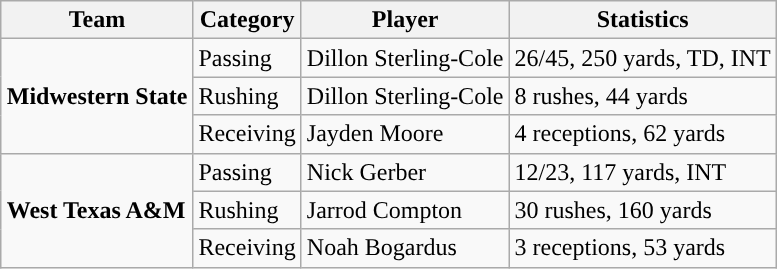<table class="wikitable" style="float: right;">
<tr>
<th>Team</th>
<th>Category</th>
<th>Player</th>
<th>Statistics</th>
</tr>
<tr>
<td rowspan=3><strong>Midwestern State</strong></td>
<td>Passing</td>
<td>Dillon Sterling-Cole</td>
<td>26/45, 250 yards, TD, INT</td>
</tr>
<tr>
<td>Rushing</td>
<td>Dillon Sterling-Cole</td>
<td>8 rushes, 44 yards</td>
</tr>
<tr>
<td>Receiving</td>
<td>Jayden Moore</td>
<td>4 receptions, 62 yards</td>
</tr>
<tr>
<td rowspan=3><strong>West Texas A&M</strong></td>
<td>Passing</td>
<td>Nick Gerber</td>
<td>12/23, 117 yards, INT</td>
</tr>
<tr>
<td>Rushing</td>
<td>Jarrod Compton</td>
<td>30 rushes, 160 yards</td>
</tr>
<tr>
<td>Receiving</td>
<td>Noah Bogardus</td>
<td>3 receptions, 53 yards</td>
</tr>
</table>
